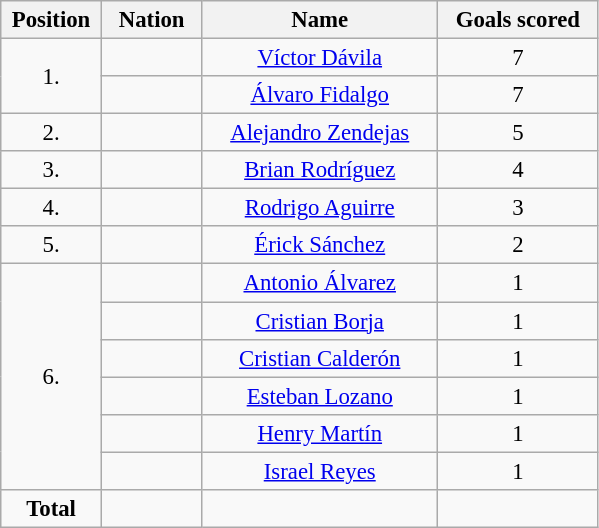<table class="wikitable" style="font-size: 95%; text-align: center;">
<tr>
<th width="60">Position</th>
<th width="60">Nation</th>
<th width="150">Name</th>
<th width="100">Goals scored</th>
</tr>
<tr>
<td rowspan="2">1.</td>
<td></td>
<td><a href='#'>Víctor Dávila</a></td>
<td>7</td>
</tr>
<tr>
<td></td>
<td><a href='#'>Álvaro Fidalgo</a></td>
<td>7</td>
</tr>
<tr>
<td rowspan="1">2.</td>
<td></td>
<td><a href='#'>Alejandro Zendejas</a></td>
<td>5</td>
</tr>
<tr>
<td rowspan="1">3.</td>
<td></td>
<td><a href='#'>Brian Rodríguez</a></td>
<td>4</td>
</tr>
<tr>
<td rowspan="1">4.</td>
<td></td>
<td><a href='#'>Rodrigo Aguirre</a></td>
<td>3</td>
</tr>
<tr>
<td rowspan="1">5.</td>
<td></td>
<td><a href='#'>Érick Sánchez</a></td>
<td>2</td>
</tr>
<tr>
<td rowspan="6">6.</td>
<td></td>
<td><a href='#'>Antonio Álvarez</a></td>
<td>1</td>
</tr>
<tr>
<td></td>
<td><a href='#'>Cristian Borja</a></td>
<td>1</td>
</tr>
<tr>
<td></td>
<td><a href='#'>Cristian Calderón</a></td>
<td>1</td>
</tr>
<tr>
<td></td>
<td><a href='#'>Esteban Lozano</a></td>
<td>1</td>
</tr>
<tr>
<td></td>
<td><a href='#'>Henry Martín</a></td>
<td>1</td>
</tr>
<tr>
<td></td>
<td><a href='#'>Israel Reyes</a></td>
<td>1</td>
</tr>
<tr>
<td><strong>Total</strong></td>
<td></td>
<td></td>
<td></td>
</tr>
</table>
